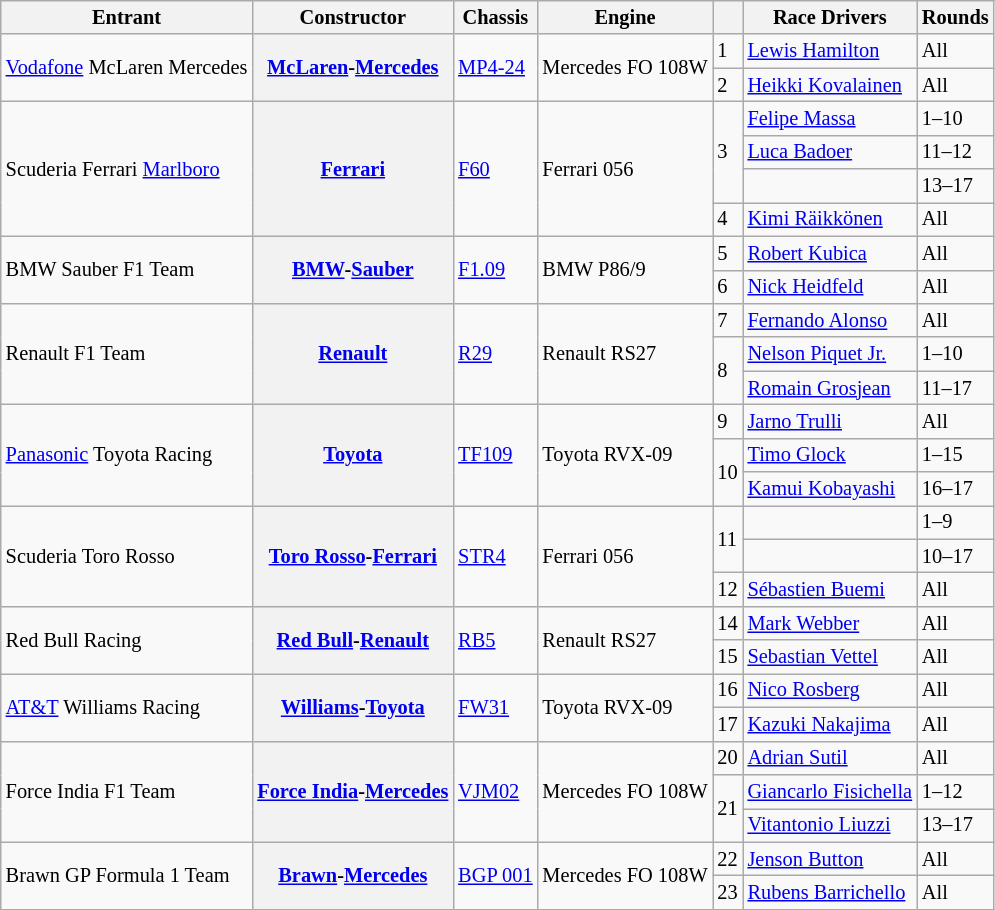<table class="wikitable sortable" style="font-size:85%">
<tr>
<th>Entrant</th>
<th>Constructor</th>
<th>Chassis</th>
<th>Engine</th>
<th></th>
<th>Race Drivers</th>
<th>Rounds</th>
</tr>
<tr>
<td rowspan=2 nowrap> <a href='#'>Vodafone</a> McLaren Mercedes</td>
<th rowspan=2><a href='#'>McLaren</a>-<a href='#'>Mercedes</a></th>
<td rowspan=2><a href='#'>MP4-24</a></td>
<td rowspan=2>Mercedes FO 108W</td>
<td>1</td>
<td> <a href='#'>Lewis Hamilton</a></td>
<td>All</td>
</tr>
<tr>
<td>2</td>
<td> <a href='#'>Heikki Kovalainen</a></td>
<td>All</td>
</tr>
<tr>
<td rowspan=4> Scuderia Ferrari <a href='#'>Marlboro</a></td>
<th rowspan=4><a href='#'>Ferrari</a></th>
<td rowspan=4><a href='#'>F60</a></td>
<td rowspan=4>Ferrari 056</td>
<td rowspan=3>3</td>
<td> <a href='#'>Felipe Massa</a></td>
<td>1–10</td>
</tr>
<tr>
<td> <a href='#'>Luca Badoer</a></td>
<td>11–12</td>
</tr>
<tr>
<td></td>
<td>13–17</td>
</tr>
<tr>
<td>4</td>
<td> <a href='#'>Kimi Räikkönen</a></td>
<td>All</td>
</tr>
<tr>
<td rowspan=2> BMW Sauber F1 Team</td>
<th rowspan=2><a href='#'>BMW</a>-<a href='#'>Sauber</a></th>
<td rowspan=2><a href='#'>F1.09</a></td>
<td rowspan=2>BMW P86/9</td>
<td>5</td>
<td> <a href='#'>Robert Kubica</a></td>
<td>All</td>
</tr>
<tr>
<td>6</td>
<td> <a href='#'>Nick Heidfeld</a></td>
<td>All</td>
</tr>
<tr>
<td rowspan=3> Renault F1 Team</td>
<th rowspan=3><a href='#'>Renault</a></th>
<td rowspan=3><a href='#'>R29</a></td>
<td rowspan=3>Renault RS27</td>
<td>7</td>
<td> <a href='#'>Fernando Alonso</a></td>
<td>All</td>
</tr>
<tr>
<td rowspan=2>8</td>
<td> <a href='#'>Nelson Piquet Jr.</a></td>
<td>1–10</td>
</tr>
<tr>
<td> <a href='#'>Romain Grosjean</a></td>
<td>11–17</td>
</tr>
<tr>
<td rowspan=3> <a href='#'>Panasonic</a> Toyota Racing</td>
<th rowspan=3><a href='#'>Toyota</a></th>
<td rowspan=3><a href='#'>TF109</a></td>
<td rowspan=3>Toyota RVX-09</td>
<td>9</td>
<td> <a href='#'>Jarno Trulli</a></td>
<td>All</td>
</tr>
<tr>
<td rowspan=2>10</td>
<td> <a href='#'>Timo Glock</a></td>
<td>1–15</td>
</tr>
<tr>
<td> <a href='#'>Kamui Kobayashi</a></td>
<td>16–17</td>
</tr>
<tr>
<td rowspan=3> Scuderia Toro Rosso</td>
<th rowspan=3><a href='#'>Toro Rosso</a>-<a href='#'>Ferrari</a></th>
<td rowspan=3><a href='#'>STR4</a></td>
<td rowspan=3>Ferrari 056</td>
<td rowspan=2>11</td>
<td></td>
<td>1–9</td>
</tr>
<tr>
<td></td>
<td>10–17</td>
</tr>
<tr>
<td>12</td>
<td> <a href='#'>Sébastien Buemi</a></td>
<td>All</td>
</tr>
<tr>
<td rowspan=2> Red Bull Racing</td>
<th rowspan=2><a href='#'>Red Bull</a>-<a href='#'>Renault</a></th>
<td rowspan=2><a href='#'>RB5</a></td>
<td rowspan=2>Renault RS27</td>
<td>14</td>
<td> <a href='#'>Mark Webber</a></td>
<td>All</td>
</tr>
<tr>
<td>15</td>
<td> <a href='#'>Sebastian Vettel</a></td>
<td>All</td>
</tr>
<tr>
<td rowspan=2> <a href='#'>AT&T</a> Williams Racing</td>
<th rowspan=2><a href='#'>Williams</a>-<a href='#'>Toyota</a></th>
<td rowspan=2><a href='#'>FW31</a></td>
<td rowspan=2>Toyota RVX-09</td>
<td>16</td>
<td> <a href='#'>Nico Rosberg</a></td>
<td>All</td>
</tr>
<tr>
<td>17</td>
<td> <a href='#'>Kazuki Nakajima</a></td>
<td>All</td>
</tr>
<tr>
<td rowspan=3> Force India F1 Team</td>
<th rowspan=3><a href='#'>Force India</a>-<a href='#'>Mercedes</a></th>
<td rowspan=3><a href='#'>VJM02</a></td>
<td rowspan=3>Mercedes FO 108W</td>
<td>20</td>
<td> <a href='#'>Adrian Sutil</a></td>
<td>All</td>
</tr>
<tr>
<td rowspan=2>21</td>
<td> <a href='#'>Giancarlo Fisichella</a></td>
<td>1–12</td>
</tr>
<tr>
<td> <a href='#'>Vitantonio Liuzzi</a></td>
<td>13–17</td>
</tr>
<tr>
<td rowspan=2> Brawn GP Formula 1 Team</td>
<th rowspan=2><a href='#'>Brawn</a>-<a href='#'>Mercedes</a></th>
<td rowspan=2><a href='#'>BGP 001</a></td>
<td rowspan=2>Mercedes FO 108W</td>
<td>22</td>
<td> <a href='#'>Jenson Button</a></td>
<td>All</td>
</tr>
<tr>
<td>23</td>
<td> <a href='#'>Rubens Barrichello</a></td>
<td>All</td>
</tr>
</table>
